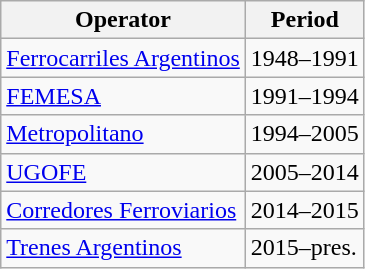<table class= wikitable>
<tr>
<th>Operator</th>
<th>Period</th>
</tr>
<tr>
<td><a href='#'>Ferrocarriles Argentinos</a></td>
<td>1948–1991</td>
</tr>
<tr>
<td><a href='#'>FEMESA</a></td>
<td>1991–1994</td>
</tr>
<tr>
<td><a href='#'>Metropolitano</a></td>
<td>1994–2005</td>
</tr>
<tr>
<td><a href='#'>UGOFE</a></td>
<td>2005–2014</td>
</tr>
<tr>
<td><a href='#'>Corredores Ferroviarios</a></td>
<td>2014–2015</td>
</tr>
<tr>
<td><a href='#'>Trenes Argentinos</a></td>
<td>2015–pres.</td>
</tr>
</table>
